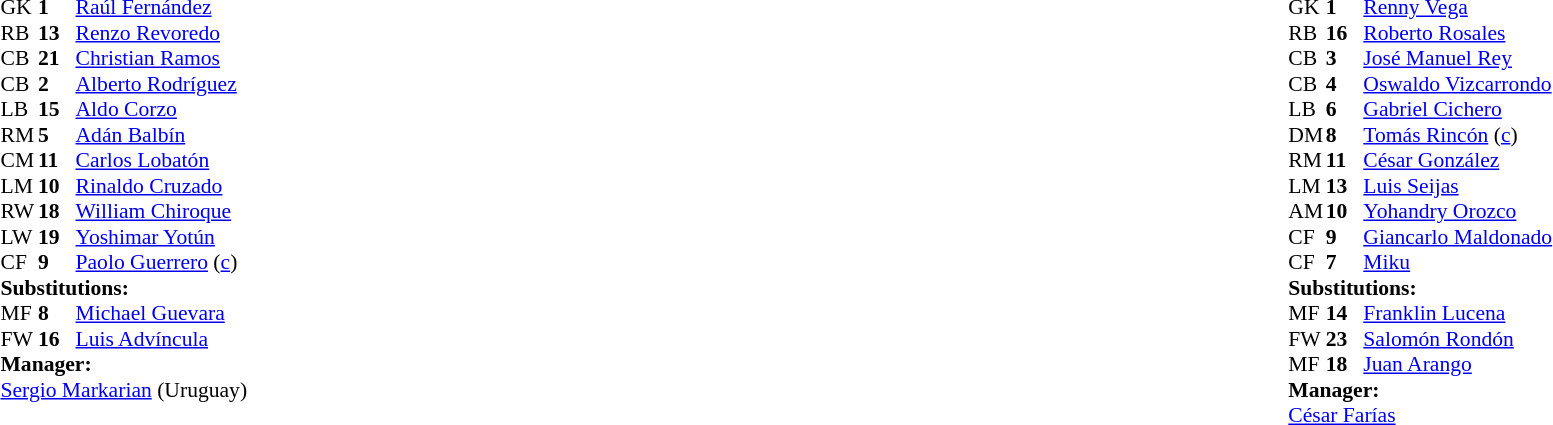<table width="100%">
<tr>
<td valign="top" width="50%"><br><table style="font-size: 90%" cellspacing="0" cellpadding="0">
<tr>
<th width=25></th>
<th width=25></th>
</tr>
<tr>
<td>GK</td>
<td><strong>1</strong></td>
<td><a href='#'>Raúl Fernández</a></td>
</tr>
<tr>
<td>RB</td>
<td><strong>13</strong></td>
<td><a href='#'>Renzo Revoredo</a></td>
</tr>
<tr>
<td>CB</td>
<td><strong>21</strong></td>
<td><a href='#'>Christian Ramos</a></td>
</tr>
<tr>
<td>CB</td>
<td><strong>2</strong></td>
<td><a href='#'>Alberto Rodríguez</a></td>
</tr>
<tr>
<td>LB</td>
<td><strong>15</strong></td>
<td><a href='#'>Aldo Corzo</a></td>
</tr>
<tr>
<td>RM</td>
<td><strong>5</strong></td>
<td><a href='#'>Adán Balbín</a></td>
<td></td>
</tr>
<tr>
<td>CM</td>
<td><strong>11</strong></td>
<td><a href='#'>Carlos Lobatón</a></td>
<td></td>
<td></td>
</tr>
<tr>
<td>LM</td>
<td><strong>10</strong></td>
<td><a href='#'>Rinaldo Cruzado</a></td>
<td></td>
<td></td>
</tr>
<tr>
<td>RW</td>
<td><strong>18</strong></td>
<td><a href='#'>William Chiroque</a></td>
</tr>
<tr>
<td>LW</td>
<td><strong>19</strong></td>
<td><a href='#'>Yoshimar Yotún</a></td>
</tr>
<tr>
<td>CF</td>
<td><strong>9</strong></td>
<td><a href='#'>Paolo Guerrero</a> (<a href='#'>c</a>)</td>
</tr>
<tr>
<td colspan=3><strong>Substitutions:</strong></td>
</tr>
<tr>
<td>MF</td>
<td><strong>8</strong></td>
<td><a href='#'>Michael Guevara</a></td>
<td></td>
<td></td>
</tr>
<tr>
<td>FW</td>
<td><strong>16</strong></td>
<td><a href='#'>Luis Advíncula</a></td>
<td></td>
<td></td>
</tr>
<tr>
<td colspan=3><strong>Manager:</strong></td>
</tr>
<tr>
<td colspan=3><a href='#'>Sergio Markarian</a> (Uruguay)</td>
</tr>
</table>
</td>
<td valign="top"></td>
<td valign="top"></td>
<td valign="top" width="50%"><br><table style="font-size: 90%" cellspacing="0" cellpadding="0" align="center">
<tr>
<th width=25></th>
<th width=25></th>
</tr>
<tr>
<td>GK</td>
<td><strong>1</strong></td>
<td><a href='#'>Renny Vega</a></td>
</tr>
<tr>
<td>RB</td>
<td><strong>16</strong></td>
<td><a href='#'>Roberto Rosales</a></td>
</tr>
<tr>
<td>CB</td>
<td><strong>3</strong></td>
<td><a href='#'>José Manuel Rey</a></td>
<td></td>
</tr>
<tr>
<td>CB</td>
<td><strong>4</strong></td>
<td><a href='#'>Oswaldo Vizcarrondo</a></td>
</tr>
<tr>
<td>LB</td>
<td><strong>6</strong></td>
<td><a href='#'>Gabriel Cichero</a></td>
<td></td>
</tr>
<tr>
<td>DM</td>
<td><strong>8</strong></td>
<td><a href='#'>Tomás Rincón</a> (<a href='#'>c</a>)</td>
<td></td>
</tr>
<tr>
<td>RM</td>
<td><strong>11</strong></td>
<td><a href='#'>César González</a></td>
<td></td>
<td></td>
</tr>
<tr>
<td>LM</td>
<td><strong>13</strong></td>
<td><a href='#'>Luis Seijas</a></td>
<td></td>
<td></td>
</tr>
<tr>
<td>AM</td>
<td><strong>10</strong></td>
<td><a href='#'>Yohandry Orozco</a></td>
</tr>
<tr>
<td>CF</td>
<td><strong>9</strong></td>
<td><a href='#'>Giancarlo Maldonado</a></td>
<td></td>
</tr>
<tr>
<td>CF</td>
<td><strong>7</strong></td>
<td><a href='#'>Miku</a></td>
<td></td>
<td></td>
</tr>
<tr>
<td colspan=3><strong>Substitutions:</strong></td>
</tr>
<tr>
<td>MF</td>
<td><strong>14</strong></td>
<td><a href='#'>Franklin Lucena</a></td>
<td></td>
<td></td>
</tr>
<tr>
<td>FW</td>
<td><strong>23</strong></td>
<td><a href='#'>Salomón Rondón</a></td>
<td></td>
<td></td>
</tr>
<tr>
<td>MF</td>
<td><strong>18</strong></td>
<td><a href='#'>Juan Arango</a></td>
<td></td>
<td></td>
</tr>
<tr>
<td colspan=3><strong>Manager:</strong></td>
</tr>
<tr>
<td colspan=3><a href='#'>César Farías</a></td>
</tr>
</table>
</td>
</tr>
</table>
